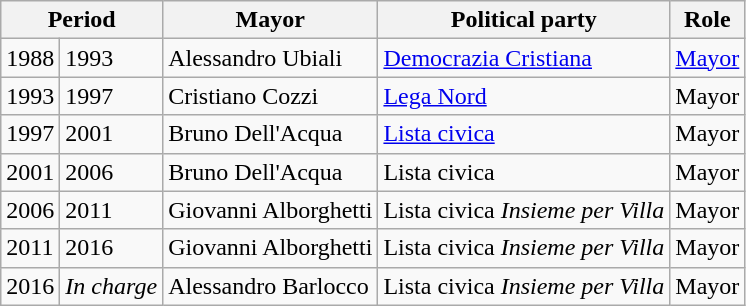<table class="wikitable">
<tr>
<th colspan="2">Period</th>
<th>Mayor</th>
<th>Political party</th>
<th>Role</th>
</tr>
<tr>
<td>1988</td>
<td>1993</td>
<td>Alessandro Ubiali</td>
<td><a href='#'>Democrazia Cristiana</a></td>
<td><a href='#'>Mayor</a></td>
</tr>
<tr>
<td>1993</td>
<td>1997</td>
<td>Cristiano Cozzi</td>
<td><a href='#'>Lega Nord</a></td>
<td>Mayor</td>
</tr>
<tr>
<td>1997</td>
<td>2001</td>
<td>Bruno Dell'Acqua</td>
<td><a href='#'>Lista civica</a></td>
<td>Mayor</td>
</tr>
<tr>
<td>2001</td>
<td>2006</td>
<td>Bruno Dell'Acqua</td>
<td>Lista civica</td>
<td>Mayor</td>
</tr>
<tr>
<td>2006</td>
<td>2011</td>
<td>Giovanni Alborghetti</td>
<td>Lista civica <em>Insieme per Villa</em></td>
<td>Mayor</td>
</tr>
<tr>
<td>2011</td>
<td>2016</td>
<td>Giovanni Alborghetti</td>
<td>Lista civica <em>Insieme per Villa</em></td>
<td>Mayor</td>
</tr>
<tr>
<td>2016</td>
<td><em>In charge</em></td>
<td>Alessandro Barlocco</td>
<td>Lista civica <em>Insieme per Villa</em></td>
<td>Mayor</td>
</tr>
</table>
